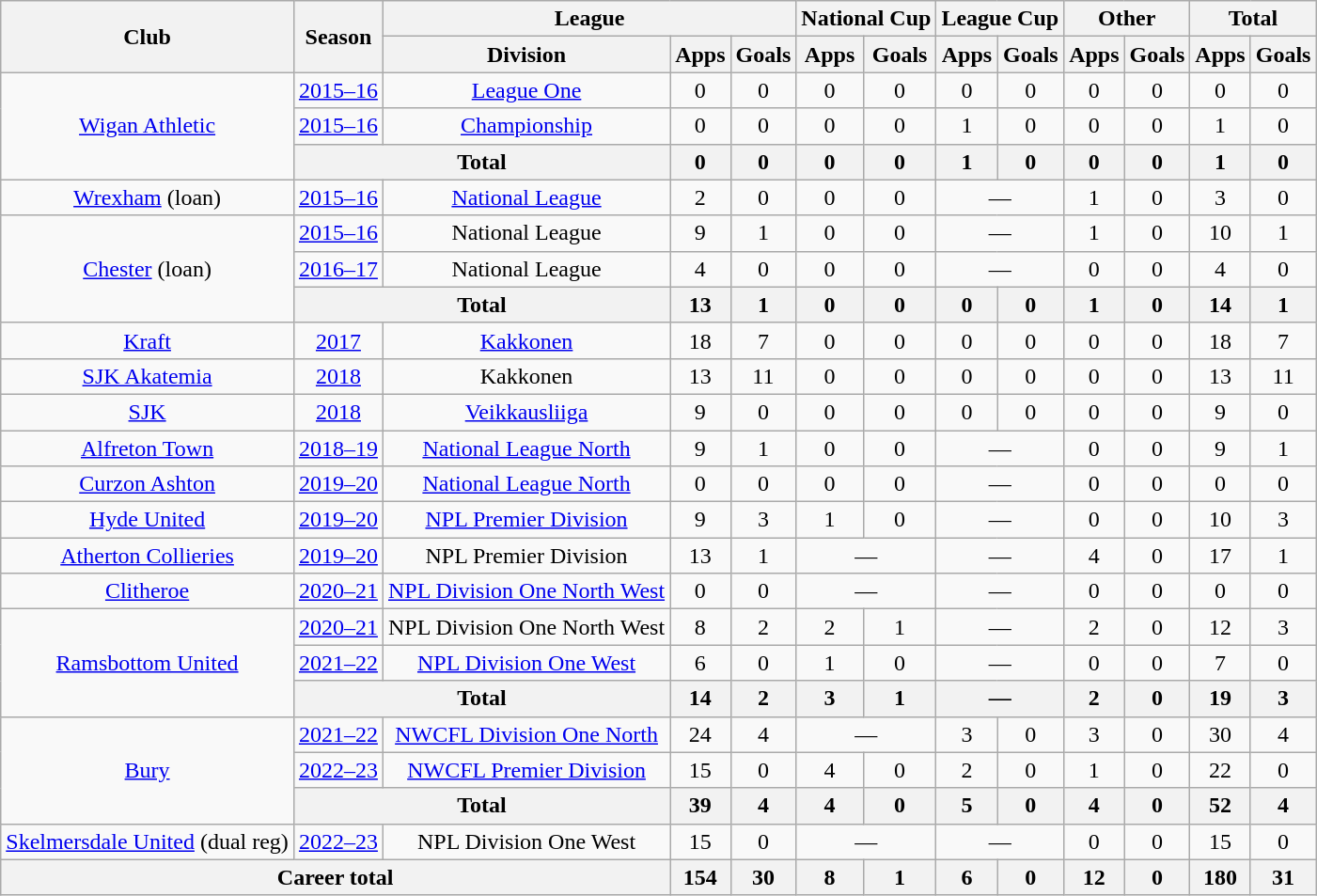<table class="wikitable" style="text-align:center;">
<tr>
<th rowspan="2">Club</th>
<th rowspan="2">Season</th>
<th colspan="3">League</th>
<th colspan="2">National Cup</th>
<th colspan="2">League Cup</th>
<th colspan="2">Other</th>
<th colspan="2">Total</th>
</tr>
<tr>
<th>Division</th>
<th>Apps</th>
<th>Goals</th>
<th>Apps</th>
<th>Goals</th>
<th>Apps</th>
<th>Goals</th>
<th>Apps</th>
<th>Goals</th>
<th>Apps</th>
<th>Goals</th>
</tr>
<tr>
<td rowspan="3"><a href='#'>Wigan Athletic</a></td>
<td><a href='#'>2015–16</a></td>
<td><a href='#'>League One</a></td>
<td>0</td>
<td>0</td>
<td>0</td>
<td>0</td>
<td>0</td>
<td>0</td>
<td>0</td>
<td>0</td>
<td>0</td>
<td>0</td>
</tr>
<tr>
<td><a href='#'>2015–16</a></td>
<td><a href='#'>Championship</a></td>
<td>0</td>
<td>0</td>
<td>0</td>
<td>0</td>
<td>1</td>
<td>0</td>
<td>0</td>
<td>0</td>
<td>1</td>
<td>0</td>
</tr>
<tr>
<th colspan=2>Total</th>
<th>0</th>
<th>0</th>
<th>0</th>
<th>0</th>
<th>1</th>
<th>0</th>
<th>0</th>
<th>0</th>
<th>1</th>
<th>0</th>
</tr>
<tr>
<td><a href='#'>Wrexham</a> (loan)</td>
<td><a href='#'>2015–16</a></td>
<td><a href='#'>National League</a></td>
<td>2</td>
<td>0</td>
<td>0</td>
<td>0</td>
<td colspan="2">—</td>
<td>1</td>
<td>0</td>
<td>3</td>
<td>0</td>
</tr>
<tr>
<td rowspan="3"><a href='#'>Chester</a> (loan)</td>
<td><a href='#'>2015–16</a></td>
<td>National League</td>
<td>9</td>
<td>1</td>
<td>0</td>
<td>0</td>
<td colspan="2">—</td>
<td>1</td>
<td>0</td>
<td>10</td>
<td>1</td>
</tr>
<tr>
<td><a href='#'>2016–17</a></td>
<td>National League</td>
<td>4</td>
<td>0</td>
<td>0</td>
<td>0</td>
<td colspan="2">—</td>
<td>0</td>
<td>0</td>
<td>4</td>
<td>0</td>
</tr>
<tr>
<th colspan=2>Total</th>
<th>13</th>
<th>1</th>
<th>0</th>
<th>0</th>
<th>0</th>
<th>0</th>
<th>1</th>
<th>0</th>
<th>14</th>
<th>1</th>
</tr>
<tr>
<td><a href='#'>Kraft</a></td>
<td><a href='#'>2017</a></td>
<td><a href='#'>Kakkonen</a></td>
<td>18</td>
<td>7</td>
<td>0</td>
<td>0</td>
<td>0</td>
<td>0</td>
<td>0</td>
<td>0</td>
<td>18</td>
<td>7</td>
</tr>
<tr>
<td><a href='#'>SJK Akatemia</a></td>
<td><a href='#'>2018</a></td>
<td>Kakkonen</td>
<td>13</td>
<td>11</td>
<td>0</td>
<td>0</td>
<td>0</td>
<td>0</td>
<td>0</td>
<td>0</td>
<td>13</td>
<td>11</td>
</tr>
<tr>
<td><a href='#'>SJK</a></td>
<td><a href='#'>2018</a></td>
<td><a href='#'>Veikkausliiga</a></td>
<td>9</td>
<td>0</td>
<td>0</td>
<td>0</td>
<td>0</td>
<td>0</td>
<td>0</td>
<td>0</td>
<td>9</td>
<td>0</td>
</tr>
<tr>
<td><a href='#'>Alfreton Town</a></td>
<td><a href='#'>2018–19</a></td>
<td><a href='#'>National League North</a></td>
<td>9</td>
<td>1</td>
<td>0</td>
<td>0</td>
<td colspan="2">—</td>
<td>0</td>
<td>0</td>
<td>9</td>
<td>1</td>
</tr>
<tr>
<td><a href='#'>Curzon Ashton</a></td>
<td><a href='#'>2019–20</a></td>
<td><a href='#'>National League North</a></td>
<td>0</td>
<td>0</td>
<td>0</td>
<td>0</td>
<td colspan="2">—</td>
<td>0</td>
<td>0</td>
<td>0</td>
<td>0</td>
</tr>
<tr>
<td><a href='#'>Hyde United</a></td>
<td><a href='#'>2019–20</a></td>
<td><a href='#'>NPL Premier Division</a></td>
<td>9</td>
<td>3</td>
<td>1</td>
<td>0</td>
<td colspan="2">—</td>
<td>0</td>
<td>0</td>
<td>10</td>
<td>3</td>
</tr>
<tr>
<td><a href='#'>Atherton Collieries</a></td>
<td><a href='#'>2019–20</a></td>
<td>NPL Premier Division</td>
<td>13</td>
<td>1</td>
<td colspan="2">—</td>
<td colspan="2">—</td>
<td>4</td>
<td>0</td>
<td>17</td>
<td>1</td>
</tr>
<tr>
<td><a href='#'>Clitheroe</a></td>
<td><a href='#'>2020–21</a></td>
<td><a href='#'>NPL Division One North West</a></td>
<td>0</td>
<td>0</td>
<td colspan="2">—</td>
<td colspan="2">—</td>
<td>0</td>
<td>0</td>
<td>0</td>
<td>0</td>
</tr>
<tr>
<td rowspan="3"><a href='#'>Ramsbottom United</a></td>
<td><a href='#'>2020–21</a></td>
<td>NPL Division One North West</td>
<td>8</td>
<td>2</td>
<td>2</td>
<td>1</td>
<td colspan="2">—</td>
<td>2</td>
<td>0</td>
<td>12</td>
<td>3</td>
</tr>
<tr>
<td><a href='#'>2021–22</a></td>
<td><a href='#'>NPL Division One West</a></td>
<td>6</td>
<td>0</td>
<td>1</td>
<td>0</td>
<td colspan="2">—</td>
<td>0</td>
<td>0</td>
<td>7</td>
<td>0</td>
</tr>
<tr>
<th colspan=2>Total</th>
<th>14</th>
<th>2</th>
<th>3</th>
<th>1</th>
<th colspan="2">—</th>
<th>2</th>
<th>0</th>
<th>19</th>
<th>3</th>
</tr>
<tr>
<td rowspan="3"><a href='#'>Bury</a></td>
<td><a href='#'>2021–22</a></td>
<td><a href='#'>NWCFL Division One North</a></td>
<td>24</td>
<td>4</td>
<td colspan="2">—</td>
<td>3</td>
<td>0</td>
<td>3</td>
<td>0</td>
<td>30</td>
<td>4</td>
</tr>
<tr>
<td><a href='#'>2022–23</a></td>
<td><a href='#'>NWCFL Premier Division</a></td>
<td>15</td>
<td>0</td>
<td>4</td>
<td>0</td>
<td>2</td>
<td>0</td>
<td>1</td>
<td>0</td>
<td>22</td>
<td>0</td>
</tr>
<tr>
<th colspan=2>Total</th>
<th>39</th>
<th>4</th>
<th>4</th>
<th>0</th>
<th>5</th>
<th>0</th>
<th>4</th>
<th>0</th>
<th>52</th>
<th>4</th>
</tr>
<tr>
<td><a href='#'>Skelmersdale United</a> (dual reg)</td>
<td><a href='#'>2022–23</a></td>
<td>NPL Division One West</td>
<td>15</td>
<td>0</td>
<td colspan="2">—</td>
<td colspan="2">—</td>
<td>0</td>
<td>0</td>
<td>15</td>
<td>0</td>
</tr>
<tr>
<th colspan="3">Career total</th>
<th>154</th>
<th>30</th>
<th>8</th>
<th>1</th>
<th>6</th>
<th>0</th>
<th>12</th>
<th>0</th>
<th>180</th>
<th>31</th>
</tr>
</table>
